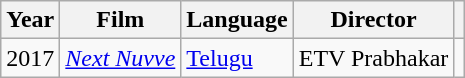<table class="wikitable">
<tr>
<th scope="col">Year</th>
<th scope="col">Film</th>
<th scope="col">Language</th>
<th scope="col">Director</th>
<th scope="col" class="unsortable"></th>
</tr>
<tr>
<td>2017</td>
<td><em><a href='#'>Next Nuvve</a></em></td>
<td><a href='#'>Telugu</a></td>
<td>ETV Prabhakar</td>
<td></td>
</tr>
</table>
